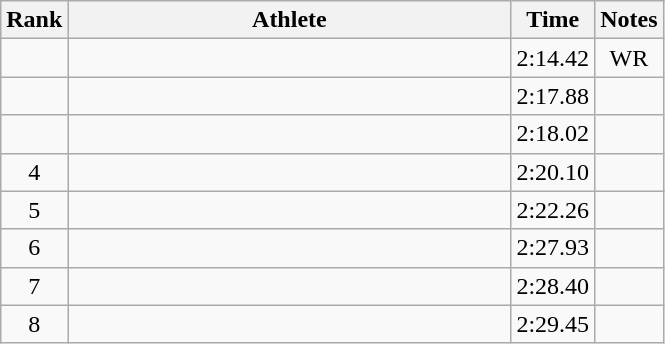<table class="wikitable" style="text-align:center">
<tr>
<th>Rank</th>
<th Style="width:18em">Athlete</th>
<th>Time</th>
<th>Notes</th>
</tr>
<tr>
<td></td>
<td style="text-align:left"></td>
<td>2:14.42</td>
<td>WR</td>
</tr>
<tr>
<td></td>
<td style="text-align:left"></td>
<td>2:17.88</td>
<td></td>
</tr>
<tr>
<td></td>
<td style="text-align:left"></td>
<td>2:18.02</td>
<td></td>
</tr>
<tr>
<td>4</td>
<td style="text-align:left"></td>
<td>2:20.10</td>
<td></td>
</tr>
<tr>
<td>5</td>
<td style="text-align:left"></td>
<td>2:22.26</td>
<td></td>
</tr>
<tr>
<td>6</td>
<td style="text-align:left"></td>
<td>2:27.93</td>
<td></td>
</tr>
<tr>
<td>7</td>
<td style="text-align:left"></td>
<td>2:28.40</td>
<td></td>
</tr>
<tr>
<td>8</td>
<td style="text-align:left"></td>
<td>2:29.45</td>
<td></td>
</tr>
</table>
